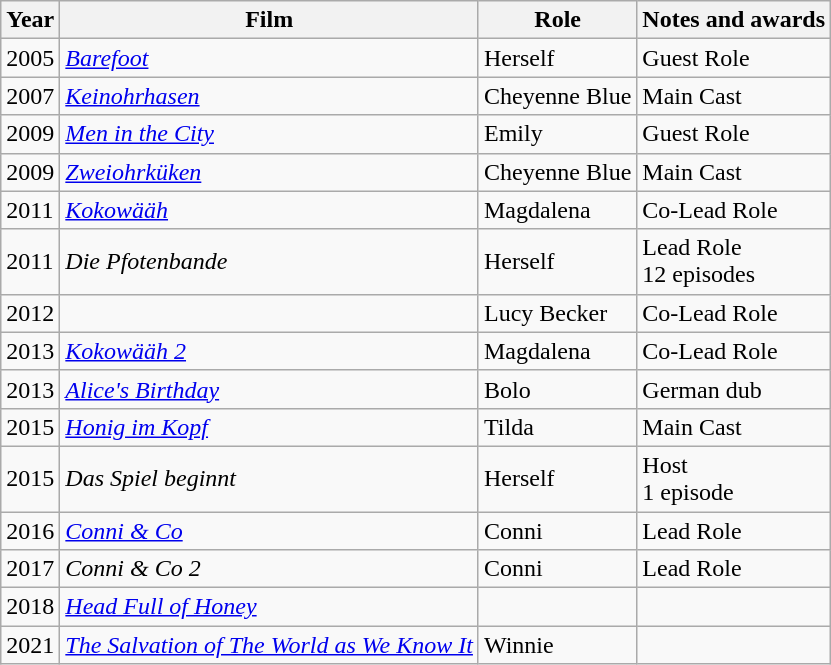<table class="wikitable">
<tr>
<th>Year</th>
<th>Film</th>
<th>Role</th>
<th>Notes and awards</th>
</tr>
<tr>
<td>2005</td>
<td><em><a href='#'>Barefoot</a></em></td>
<td>Herself</td>
<td>Guest Role</td>
</tr>
<tr>
<td>2007</td>
<td><em><a href='#'>Keinohrhasen</a></em></td>
<td>Cheyenne Blue</td>
<td>Main Cast</td>
</tr>
<tr>
<td>2009</td>
<td><em><a href='#'>Men in the City</a></em></td>
<td>Emily</td>
<td>Guest Role</td>
</tr>
<tr>
<td>2009</td>
<td><em><a href='#'>Zweiohrküken</a></em></td>
<td>Cheyenne Blue</td>
<td>Main Cast</td>
</tr>
<tr>
<td>2011</td>
<td><em><a href='#'>Kokowääh</a></em></td>
<td>Magdalena</td>
<td>Co-Lead Role</td>
</tr>
<tr>
<td>2011</td>
<td><em>Die Pfotenbande</em></td>
<td>Herself</td>
<td>Lead Role <br> 12 episodes</td>
</tr>
<tr>
<td>2012</td>
<td><em></em></td>
<td>Lucy Becker</td>
<td>Co-Lead Role</td>
</tr>
<tr>
<td>2013</td>
<td><em><a href='#'>Kokowääh 2</a></em></td>
<td>Magdalena</td>
<td>Co-Lead Role</td>
</tr>
<tr>
<td>2013</td>
<td><em><a href='#'>Alice's Birthday</a></em></td>
<td>Bolo</td>
<td>German dub</td>
</tr>
<tr>
<td>2015</td>
<td><em><a href='#'>Honig im Kopf</a></em></td>
<td>Tilda</td>
<td>Main Cast</td>
</tr>
<tr>
<td>2015</td>
<td><em>Das Spiel beginnt</em></td>
<td>Herself</td>
<td>Host <br> 1 episode</td>
</tr>
<tr>
<td>2016</td>
<td><em><a href='#'>Conni & Co</a></em></td>
<td>Conni</td>
<td>Lead Role</td>
</tr>
<tr>
<td>2017</td>
<td><em>Conni & Co 2</em></td>
<td>Conni</td>
<td>Lead Role</td>
</tr>
<tr>
<td>2018</td>
<td><em><a href='#'>Head Full of Honey</a></em></td>
<td></td>
<td></td>
</tr>
<tr>
<td>2021</td>
<td><em><a href='#'>The Salvation of The World as We Know It</a></em></td>
<td>Winnie</td>
<td></td>
</tr>
</table>
